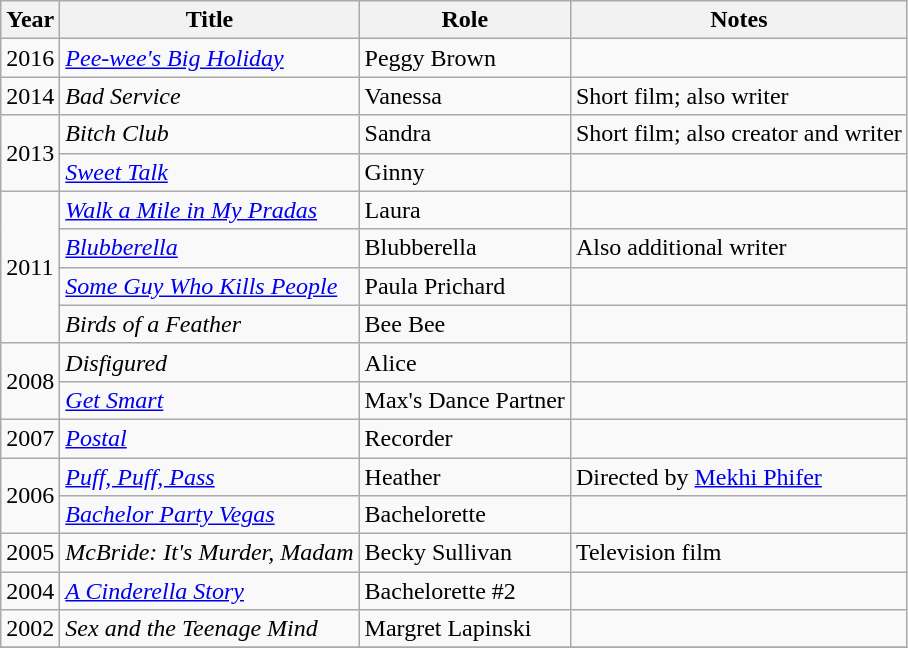<table class="wikitable">
<tr>
<th>Year</th>
<th>Title</th>
<th>Role</th>
<th class="unsortable">Notes</th>
</tr>
<tr>
<td>2016</td>
<td><em><a href='#'>Pee-wee's Big Holiday</a></em></td>
<td>Peggy Brown</td>
<td></td>
</tr>
<tr>
<td>2014</td>
<td><em>Bad Service</em></td>
<td>Vanessa</td>
<td>Short film; also writer</td>
</tr>
<tr>
<td rowspan=2>2013</td>
<td><em>Bitch Club</em></td>
<td>Sandra</td>
<td>Short film; also creator and writer</td>
</tr>
<tr>
<td><em><a href='#'>Sweet Talk</a></em></td>
<td>Ginny</td>
<td></td>
</tr>
<tr>
<td rowspan=4>2011</td>
<td><em><a href='#'>Walk a Mile in My Pradas</a></em></td>
<td>Laura</td>
<td></td>
</tr>
<tr>
<td><em><a href='#'>Blubberella</a></em></td>
<td>Blubberella</td>
<td>Also additional writer</td>
</tr>
<tr>
<td><em><a href='#'>Some Guy Who Kills People</a></em></td>
<td>Paula Prichard</td>
<td></td>
</tr>
<tr>
<td><em>Birds of a Feather</em></td>
<td>Bee Bee</td>
<td></td>
</tr>
<tr>
<td rowspan=2>2008</td>
<td><em>Disfigured</em></td>
<td>Alice</td>
<td></td>
</tr>
<tr>
<td><em><a href='#'>Get Smart</a></em></td>
<td>Max's Dance Partner</td>
<td></td>
</tr>
<tr>
<td>2007</td>
<td><em><a href='#'>Postal</a></em></td>
<td>Recorder</td>
<td></td>
</tr>
<tr>
<td rowspan=2>2006</td>
<td><em><a href='#'>Puff, Puff, Pass</a></em></td>
<td>Heather</td>
<td>Directed by <a href='#'>Mekhi Phifer</a></td>
</tr>
<tr>
<td><em><a href='#'>Bachelor Party Vegas</a></em></td>
<td>Bachelorette</td>
<td></td>
</tr>
<tr>
<td>2005</td>
<td><em>McBride: It's Murder, Madam</em></td>
<td>Becky Sullivan</td>
<td>Television film</td>
</tr>
<tr>
<td>2004</td>
<td><em><a href='#'>A Cinderella Story</a></em></td>
<td>Bachelorette #2</td>
<td></td>
</tr>
<tr>
<td>2002</td>
<td><em>Sex and the Teenage Mind</em></td>
<td>Margret Lapinski</td>
<td></td>
</tr>
<tr>
</tr>
</table>
